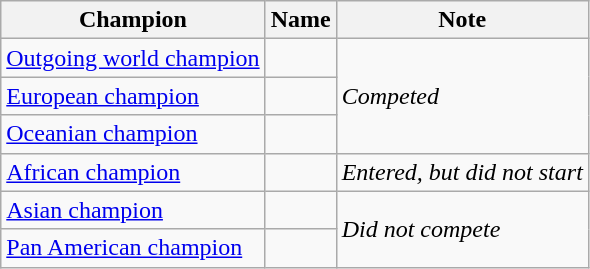<table class="wikitable">
<tr>
<th>Champion</th>
<th>Name</th>
<th>Note</th>
</tr>
<tr>
<td><a href='#'>Outgoing world champion</a></td>
<td></td>
<td rowspan=3><em>Competed</em></td>
</tr>
<tr>
<td><a href='#'>European champion</a></td>
<td></td>
</tr>
<tr>
<td><a href='#'>Oceanian champion</a></td>
<td></td>
</tr>
<tr>
<td><a href='#'>African champion</a></td>
<td></td>
<td><em>Entered, but did not start</em></td>
</tr>
<tr>
<td><a href='#'>Asian champion</a></td>
<td></td>
<td rowspan=2><em>Did not compete</em></td>
</tr>
<tr>
<td><a href='#'>Pan American champion</a></td>
<td></td>
</tr>
</table>
